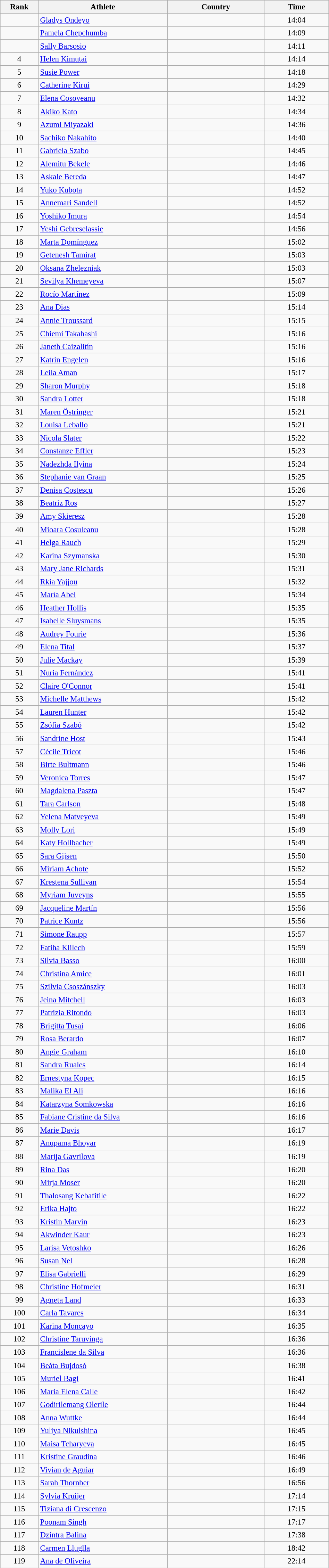<table class="wikitable sortable" style=" text-align:center; font-size:95%;" width="50%">
<tr>
<th width=5%>Rank</th>
<th width=20%>Athlete</th>
<th width=15%>Country</th>
<th width=10%>Time</th>
</tr>
<tr>
<td align=center></td>
<td align=left><a href='#'>Gladys Ondeyo</a></td>
<td align=left></td>
<td>14:04</td>
</tr>
<tr>
<td align=center></td>
<td align=left><a href='#'>Pamela Chepchumba</a></td>
<td align=left></td>
<td>14:09</td>
</tr>
<tr>
<td align=center></td>
<td align=left><a href='#'>Sally Barsosio</a></td>
<td align=left></td>
<td>14:11</td>
</tr>
<tr>
<td align=center>4</td>
<td align=left><a href='#'>Helen Kimutai</a></td>
<td align=left></td>
<td>14:14</td>
</tr>
<tr>
<td align=center>5</td>
<td align=left><a href='#'>Susie Power</a></td>
<td align=left></td>
<td>14:18</td>
</tr>
<tr>
<td align=center>6</td>
<td align=left><a href='#'>Catherine Kirui</a></td>
<td align=left></td>
<td>14:29</td>
</tr>
<tr>
<td align=center>7</td>
<td align=left><a href='#'>Elena Cosoveanu</a></td>
<td align=left></td>
<td>14:32</td>
</tr>
<tr>
<td align=center>8</td>
<td align=left><a href='#'>Akiko Kato</a></td>
<td align=left></td>
<td>14:34</td>
</tr>
<tr>
<td align=center>9</td>
<td align=left><a href='#'>Azumi Miyazaki</a></td>
<td align=left></td>
<td>14:36</td>
</tr>
<tr>
<td align=center>10</td>
<td align=left><a href='#'>Sachiko Nakahito</a></td>
<td align=left></td>
<td>14:40</td>
</tr>
<tr>
<td align=center>11</td>
<td align=left><a href='#'>Gabriela Szabo</a></td>
<td align=left></td>
<td>14:45</td>
</tr>
<tr>
<td align=center>12</td>
<td align=left><a href='#'>Alemitu Bekele</a></td>
<td align=left></td>
<td>14:46</td>
</tr>
<tr>
<td align=center>13</td>
<td align=left><a href='#'>Askale Bereda</a></td>
<td align=left></td>
<td>14:47</td>
</tr>
<tr>
<td align=center>14</td>
<td align=left><a href='#'>Yuko Kubota</a></td>
<td align=left></td>
<td>14:52</td>
</tr>
<tr>
<td align=center>15</td>
<td align=left><a href='#'>Annemari Sandell</a></td>
<td align=left></td>
<td>14:52</td>
</tr>
<tr>
<td align=center>16</td>
<td align=left><a href='#'>Yoshiko Imura</a></td>
<td align=left></td>
<td>14:54</td>
</tr>
<tr>
<td align=center>17</td>
<td align=left><a href='#'>Yeshi Gebreselassie</a></td>
<td align=left></td>
<td>14:56</td>
</tr>
<tr>
<td align=center>18</td>
<td align=left><a href='#'>Marta Domínguez</a></td>
<td align=left></td>
<td>15:02</td>
</tr>
<tr>
<td align=center>19</td>
<td align=left><a href='#'>Getenesh Tamirat</a></td>
<td align=left></td>
<td>15:03</td>
</tr>
<tr>
<td align=center>20</td>
<td align=left><a href='#'>Oksana Zhelezniak</a></td>
<td align=left></td>
<td>15:03</td>
</tr>
<tr>
<td align=center>21</td>
<td align=left><a href='#'>Sevilya Khemeyeva</a></td>
<td align=left></td>
<td>15:07</td>
</tr>
<tr>
<td align=center>22</td>
<td align=left><a href='#'>Rocío Martínez</a></td>
<td align=left></td>
<td>15:09</td>
</tr>
<tr>
<td align=center>23</td>
<td align=left><a href='#'>Ana Dias</a></td>
<td align=left></td>
<td>15:14</td>
</tr>
<tr>
<td align=center>24</td>
<td align=left><a href='#'>Annie Troussard</a></td>
<td align=left></td>
<td>15:15</td>
</tr>
<tr>
<td align=center>25</td>
<td align=left><a href='#'>Chiemi Takahashi</a></td>
<td align=left></td>
<td>15:16</td>
</tr>
<tr>
<td align=center>26</td>
<td align=left><a href='#'>Janeth Caizalitín</a></td>
<td align=left></td>
<td>15:16</td>
</tr>
<tr>
<td align=center>27</td>
<td align=left><a href='#'>Katrin Engelen</a></td>
<td align=left></td>
<td>15:16</td>
</tr>
<tr>
<td align=center>28</td>
<td align=left><a href='#'>Leila Aman</a></td>
<td align=left></td>
<td>15:17</td>
</tr>
<tr>
<td align=center>29</td>
<td align=left><a href='#'>Sharon Murphy</a></td>
<td align=left></td>
<td>15:18</td>
</tr>
<tr>
<td align=center>30</td>
<td align=left><a href='#'>Sandra Lotter</a></td>
<td align=left></td>
<td>15:18</td>
</tr>
<tr>
<td align=center>31</td>
<td align=left><a href='#'>Maren Östringer</a></td>
<td align=left></td>
<td>15:21</td>
</tr>
<tr>
<td align=center>32</td>
<td align=left><a href='#'>Louisa Leballo</a></td>
<td align=left></td>
<td>15:21</td>
</tr>
<tr>
<td align=center>33</td>
<td align=left><a href='#'>Nicola Slater</a></td>
<td align=left></td>
<td>15:22</td>
</tr>
<tr>
<td align=center>34</td>
<td align=left><a href='#'>Constanze Effler</a></td>
<td align=left></td>
<td>15:23</td>
</tr>
<tr>
<td align=center>35</td>
<td align=left><a href='#'>Nadezhda Ilyina</a></td>
<td align=left></td>
<td>15:24</td>
</tr>
<tr>
<td align=center>36</td>
<td align=left><a href='#'>Stephanie van Graan</a></td>
<td align=left></td>
<td>15:25</td>
</tr>
<tr>
<td align=center>37</td>
<td align=left><a href='#'>Denisa Costescu</a></td>
<td align=left></td>
<td>15:26</td>
</tr>
<tr>
<td align=center>38</td>
<td align=left><a href='#'>Beatriz Ros</a></td>
<td align=left></td>
<td>15:27</td>
</tr>
<tr>
<td align=center>39</td>
<td align=left><a href='#'>Amy Skieresz</a></td>
<td align=left></td>
<td>15:28</td>
</tr>
<tr>
<td align=center>40</td>
<td align=left><a href='#'>Mioara Cosuleanu</a></td>
<td align=left></td>
<td>15:28</td>
</tr>
<tr>
<td align=center>41</td>
<td align=left><a href='#'>Helga Rauch</a></td>
<td align=left></td>
<td>15:29</td>
</tr>
<tr>
<td align=center>42</td>
<td align=left><a href='#'>Karina Szymanska</a></td>
<td align=left></td>
<td>15:30</td>
</tr>
<tr>
<td align=center>43</td>
<td align=left><a href='#'> Mary Jane Richards</a></td>
<td align=left></td>
<td>15:31</td>
</tr>
<tr>
<td align=center>44</td>
<td align=left><a href='#'>Rkia Yajjou</a></td>
<td align=left></td>
<td>15:32</td>
</tr>
<tr>
<td align=center>45</td>
<td align=left><a href='#'>María Abel</a></td>
<td align=left></td>
<td>15:34</td>
</tr>
<tr>
<td align=center>46</td>
<td align=left><a href='#'>Heather Hollis</a></td>
<td align=left></td>
<td>15:35</td>
</tr>
<tr>
<td align=center>47</td>
<td align=left><a href='#'>Isabelle Sluysmans</a></td>
<td align=left></td>
<td>15:35</td>
</tr>
<tr>
<td align=center>48</td>
<td align=left><a href='#'>Audrey Fourie</a></td>
<td align=left></td>
<td>15:36</td>
</tr>
<tr>
<td align=center>49</td>
<td align=left><a href='#'>Elena Tital</a></td>
<td align=left></td>
<td>15:37</td>
</tr>
<tr>
<td align=center>50</td>
<td align=left><a href='#'>Julie Mackay</a></td>
<td align=left></td>
<td>15:39</td>
</tr>
<tr>
<td align=center>51</td>
<td align=left><a href='#'>Nuria Fernández</a></td>
<td align=left></td>
<td>15:41</td>
</tr>
<tr>
<td align=center>52</td>
<td align=left><a href='#'>Claire O'Connor</a></td>
<td align=left></td>
<td>15:41</td>
</tr>
<tr>
<td align=center>53</td>
<td align=left><a href='#'>Michelle Matthews</a></td>
<td align=left></td>
<td>15:42</td>
</tr>
<tr>
<td align=center>54</td>
<td align=left><a href='#'>Lauren Hunter</a></td>
<td align=left></td>
<td>15:42</td>
</tr>
<tr>
<td align=center>55</td>
<td align=left><a href='#'>Zsófia Szabó</a></td>
<td align=left></td>
<td>15:42</td>
</tr>
<tr>
<td align=center>56</td>
<td align=left><a href='#'>Sandrine Host</a></td>
<td align=left></td>
<td>15:43</td>
</tr>
<tr>
<td align=center>57</td>
<td align=left><a href='#'>Cécile Tricot</a></td>
<td align=left></td>
<td>15:46</td>
</tr>
<tr>
<td align=center>58</td>
<td align=left><a href='#'>Birte Bultmann</a></td>
<td align=left></td>
<td>15:46</td>
</tr>
<tr>
<td align=center>59</td>
<td align=left><a href='#'>Veronica Torres</a></td>
<td align=left></td>
<td>15:47</td>
</tr>
<tr>
<td align=center>60</td>
<td align=left><a href='#'>Magdalena Paszta</a></td>
<td align=left></td>
<td>15:47</td>
</tr>
<tr>
<td align=center>61</td>
<td align=left><a href='#'>Tara Carlson</a></td>
<td align=left></td>
<td>15:48</td>
</tr>
<tr>
<td align=center>62</td>
<td align=left><a href='#'>Yelena Matveyeva</a></td>
<td align=left></td>
<td>15:49</td>
</tr>
<tr>
<td align=center>63</td>
<td align=left><a href='#'>Molly Lori</a></td>
<td align=left></td>
<td>15:49</td>
</tr>
<tr>
<td align=center>64</td>
<td align=left><a href='#'>Katy Hollbacher</a></td>
<td align=left></td>
<td>15:49</td>
</tr>
<tr>
<td align=center>65</td>
<td align=left><a href='#'>Sara Gijsen</a></td>
<td align=left></td>
<td>15:50</td>
</tr>
<tr>
<td align=center>66</td>
<td align=left><a href='#'>Miriam Achote</a></td>
<td align=left></td>
<td>15:52</td>
</tr>
<tr>
<td align=center>67</td>
<td align=left><a href='#'>Krestena Sullivan</a></td>
<td align=left></td>
<td>15:54</td>
</tr>
<tr>
<td align=center>68</td>
<td align=left><a href='#'>Myriam Juveyns</a></td>
<td align=left></td>
<td>15:55</td>
</tr>
<tr>
<td align=center>69</td>
<td align=left><a href='#'>Jacqueline Martín</a></td>
<td align=left></td>
<td>15:56</td>
</tr>
<tr>
<td align=center>70</td>
<td align=left><a href='#'>Patrice Kuntz</a></td>
<td align=left></td>
<td>15:56</td>
</tr>
<tr>
<td align=center>71</td>
<td align=left><a href='#'>Simone Raupp</a></td>
<td align=left></td>
<td>15:57</td>
</tr>
<tr>
<td align=center>72</td>
<td align=left><a href='#'>Fatiha Klilech</a></td>
<td align=left></td>
<td>15:59</td>
</tr>
<tr>
<td align=center>73</td>
<td align=left><a href='#'>Silvia Basso</a></td>
<td align=left></td>
<td>16:00</td>
</tr>
<tr>
<td align=center>74</td>
<td align=left><a href='#'>Christina Amice</a></td>
<td align=left></td>
<td>16:01</td>
</tr>
<tr>
<td align=center>75</td>
<td align=left><a href='#'>Szilvia Csoszánszky</a></td>
<td align=left></td>
<td>16:03</td>
</tr>
<tr>
<td align=center>76</td>
<td align=left><a href='#'>Jeina Mitchell</a></td>
<td align=left></td>
<td>16:03</td>
</tr>
<tr>
<td align=center>77</td>
<td align=left><a href='#'>Patrizia Ritondo</a></td>
<td align=left></td>
<td>16:03</td>
</tr>
<tr>
<td align=center>78</td>
<td align=left><a href='#'>Brigitta Tusai</a></td>
<td align=left></td>
<td>16:06</td>
</tr>
<tr>
<td align=center>79</td>
<td align=left><a href='#'>Rosa Berardo</a></td>
<td align=left></td>
<td>16:07</td>
</tr>
<tr>
<td align=center>80</td>
<td align=left><a href='#'>Angie Graham</a></td>
<td align=left></td>
<td>16:10</td>
</tr>
<tr>
<td align=center>81</td>
<td align=left><a href='#'>Sandra Ruales</a></td>
<td align=left></td>
<td>16:14</td>
</tr>
<tr>
<td align=center>82</td>
<td align=left><a href='#'>Ernestyna Kopec</a></td>
<td align=left></td>
<td>16:15</td>
</tr>
<tr>
<td align=center>83</td>
<td align=left><a href='#'>Malika El Ali</a></td>
<td align=left></td>
<td>16:16</td>
</tr>
<tr>
<td align=center>84</td>
<td align=left><a href='#'>Katarzyna Somkowska</a></td>
<td align=left></td>
<td>16:16</td>
</tr>
<tr>
<td align=center>85</td>
<td align=left><a href='#'>Fabiane Cristine da Silva</a></td>
<td align=left></td>
<td>16:16</td>
</tr>
<tr>
<td align=center>86</td>
<td align=left><a href='#'>Marie Davis</a></td>
<td align=left></td>
<td>16:17</td>
</tr>
<tr>
<td align=center>87</td>
<td align=left><a href='#'>Anupama Bhoyar</a></td>
<td align=left></td>
<td>16:19</td>
</tr>
<tr>
<td align=center>88</td>
<td align=left><a href='#'>Marija Gavrilova</a></td>
<td align=left></td>
<td>16:19</td>
</tr>
<tr>
<td align=center>89</td>
<td align=left><a href='#'>Rina Das</a></td>
<td align=left></td>
<td>16:20</td>
</tr>
<tr>
<td align=center>90</td>
<td align=left><a href='#'>Mirja Moser</a></td>
<td align=left></td>
<td>16:20</td>
</tr>
<tr>
<td align=center>91</td>
<td align=left><a href='#'>Thalosang Kebafitile</a></td>
<td align=left></td>
<td>16:22</td>
</tr>
<tr>
<td align=center>92</td>
<td align=left><a href='#'>Erika Hajto</a></td>
<td align=left></td>
<td>16:22</td>
</tr>
<tr>
<td align=center>93</td>
<td align=left><a href='#'>Kristin Marvin</a></td>
<td align=left></td>
<td>16:23</td>
</tr>
<tr>
<td align=center>94</td>
<td align=left><a href='#'>Akwinder Kaur</a></td>
<td align=left></td>
<td>16:23</td>
</tr>
<tr>
<td align=center>95</td>
<td align=left><a href='#'>Larisa Vetoshko</a></td>
<td align=left></td>
<td>16:26</td>
</tr>
<tr>
<td align=center>96</td>
<td align=left><a href='#'>Susan Nel</a></td>
<td align=left></td>
<td>16:28</td>
</tr>
<tr>
<td align=center>97</td>
<td align=left><a href='#'>Elisa Gabrielli</a></td>
<td align=left></td>
<td>16:29</td>
</tr>
<tr>
<td align=center>98</td>
<td align=left><a href='#'>Christine Hofmeier</a></td>
<td align=left></td>
<td>16:31</td>
</tr>
<tr>
<td align=center>99</td>
<td align=left><a href='#'>Agneta Land</a></td>
<td align=left></td>
<td>16:33</td>
</tr>
<tr>
<td align=center>100</td>
<td align=left><a href='#'>Carla Tavares</a></td>
<td align=left></td>
<td>16:34</td>
</tr>
<tr>
<td align=center>101</td>
<td align=left><a href='#'>Karina Moncayo</a></td>
<td align=left></td>
<td>16:35</td>
</tr>
<tr>
<td align=center>102</td>
<td align=left><a href='#'>Christine Taruvinga</a></td>
<td align=left></td>
<td>16:36</td>
</tr>
<tr>
<td align=center>103</td>
<td align=left><a href='#'>Francislene da Silva</a></td>
<td align=left></td>
<td>16:36</td>
</tr>
<tr>
<td align=center>104</td>
<td align=left><a href='#'>Beáta Bujdosó</a></td>
<td align=left></td>
<td>16:38</td>
</tr>
<tr>
<td align=center>105</td>
<td align=left><a href='#'>Muriel Bagi</a></td>
<td align=left></td>
<td>16:41</td>
</tr>
<tr>
<td align=center>106</td>
<td align=left><a href='#'>Maria Elena Calle</a></td>
<td align=left></td>
<td>16:42</td>
</tr>
<tr>
<td align=center>107</td>
<td align=left><a href='#'>Godirilemang Olerile</a></td>
<td align=left></td>
<td>16:44</td>
</tr>
<tr>
<td align=center>108</td>
<td align=left><a href='#'>Anna Wuttke</a></td>
<td align=left></td>
<td>16:44</td>
</tr>
<tr>
<td align=center>109</td>
<td align=left><a href='#'>Yuliya Nikulshina</a></td>
<td align=left></td>
<td>16:45</td>
</tr>
<tr>
<td align=center>110</td>
<td align=left><a href='#'>Maisa Tcharyeva</a></td>
<td align=left></td>
<td>16:45</td>
</tr>
<tr>
<td align=center>111</td>
<td align=left><a href='#'>Kristine Graudina</a></td>
<td align=left></td>
<td>16:46</td>
</tr>
<tr>
<td align=center>112</td>
<td align=left><a href='#'>Vivian de Aguiar</a></td>
<td align=left></td>
<td>16:49</td>
</tr>
<tr>
<td align=center>113</td>
<td align=left><a href='#'>Sarah Thornber</a></td>
<td align=left></td>
<td>16:56</td>
</tr>
<tr>
<td align=center>114</td>
<td align=left><a href='#'>Sylvia Kruijer</a></td>
<td align=left></td>
<td>17:14</td>
</tr>
<tr>
<td align=center>115</td>
<td align=left><a href='#'>Tiziana di Crescenzo</a></td>
<td align=left></td>
<td>17:15</td>
</tr>
<tr>
<td align=center>116</td>
<td align=left><a href='#'>Poonam Singh</a></td>
<td align=left></td>
<td>17:17</td>
</tr>
<tr>
<td align=center>117</td>
<td align=left><a href='#'>Dzintra Balina</a></td>
<td align=left></td>
<td>17:38</td>
</tr>
<tr>
<td align=center>118</td>
<td align=left><a href='#'>Carmen Lluglla</a></td>
<td align=left></td>
<td>18:42</td>
</tr>
<tr>
<td align=center>119</td>
<td align=left><a href='#'>Ana de Oliveira</a></td>
<td align=left></td>
<td>22:14</td>
</tr>
</table>
